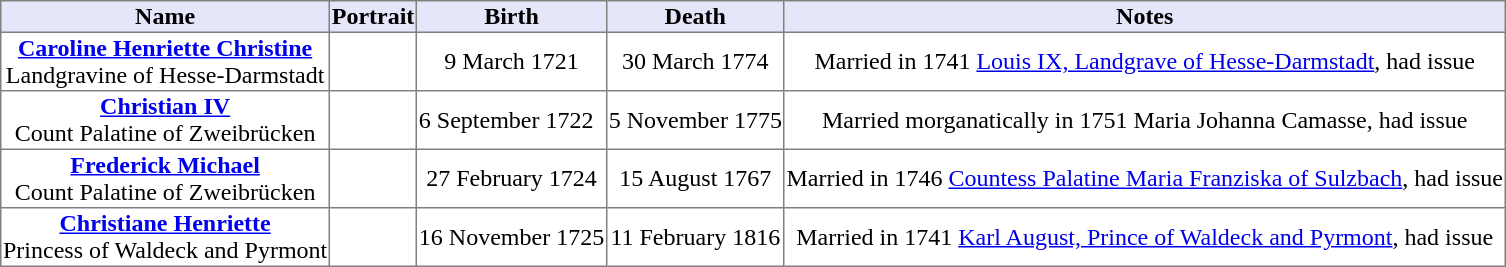<table border=1 style="border-collapse: collapse;">
<tr bgcolor=Lavender>
<th>Name</th>
<th>Portrait</th>
<th>Birth</th>
<th>Death</th>
<th>Notes</th>
</tr>
<tr>
<td align=center><strong><a href='#'>Caroline Henriette Christine</a></strong><br>Landgravine of Hesse-Darmstadt</td>
<td></td>
<td align=center>9 March 1721</td>
<td align=center>30 March 1774</td>
<td align=center>Married in 1741 <a href='#'>Louis IX, Landgrave of Hesse-Darmstadt</a>, had issue</td>
</tr>
<tr>
<td align=center><strong><a href='#'>Christian IV</a></strong><br>Count Palatine of Zweibrücken</td>
<td></td>
<td>6 September 1722</td>
<td align=center>5 November 1775</td>
<td align=center>Married morganatically in 1751 Maria Johanna Camasse, had issue</td>
</tr>
<tr>
<td align=center><strong><a href='#'>Frederick Michael</a></strong><br>Count Palatine of Zweibrücken</td>
<td align=center></td>
<td align=center>27 February 1724</td>
<td align=center>15 August 1767</td>
<td align=center>Married in 1746 <a href='#'>Countess Palatine Maria Franziska of Sulzbach</a>, had issue</td>
</tr>
<tr>
<td align=center><strong><a href='#'>Christiane Henriette</a></strong><br>Princess of Waldeck and Pyrmont</td>
<td align=center></td>
<td align=center>16 November 1725</td>
<td align=center>11 February 1816</td>
<td align=center>Married in 1741 <a href='#'>Karl August, Prince of Waldeck and Pyrmont</a>, had issue</td>
</tr>
</table>
